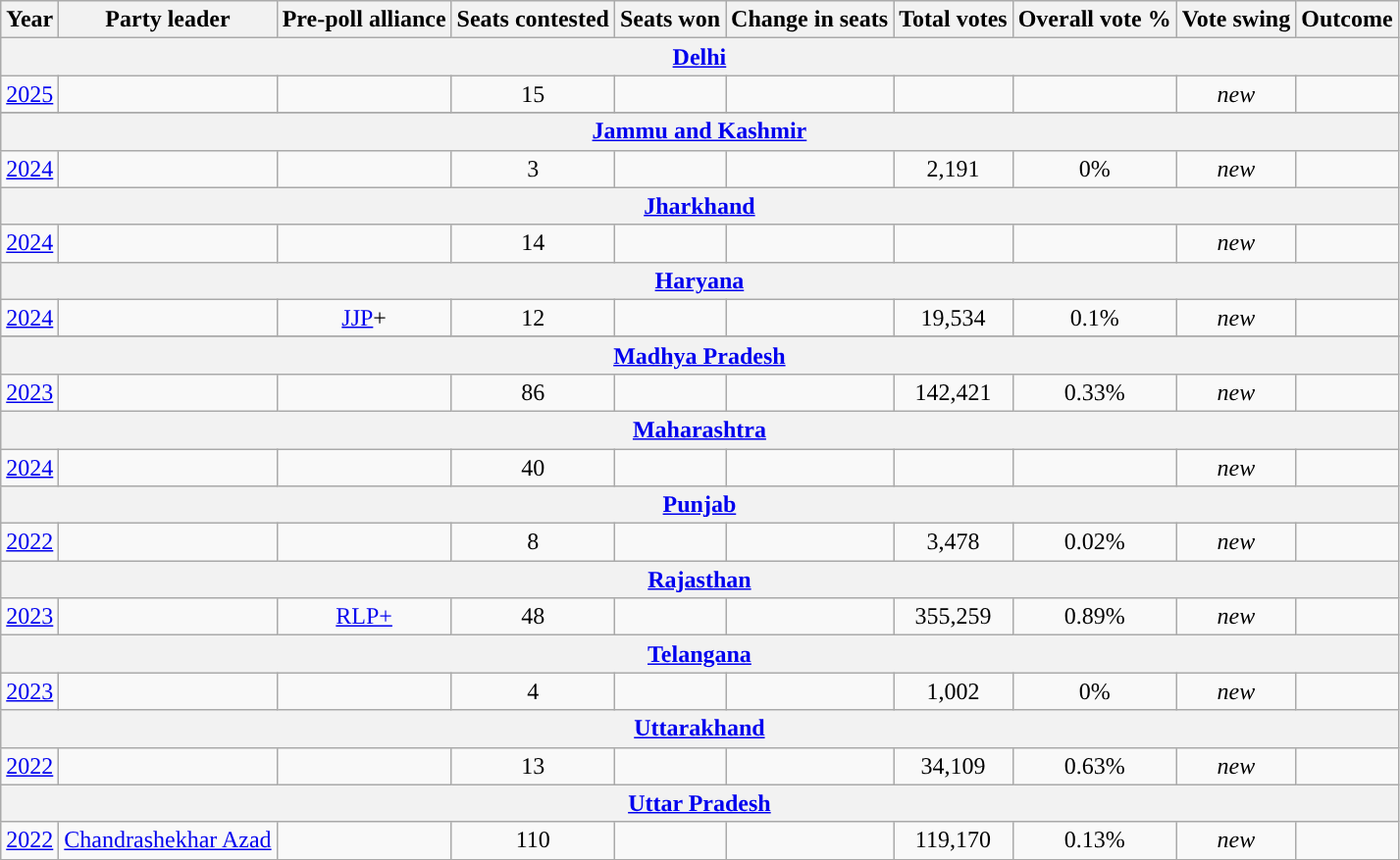<table class="wikitable sortable" style="text-align:center;">
<tr>
<th Style="background-color:">Year</th>
<th Style="background-color:">Party leader</th>
<th Style="background-color:">Pre-poll alliance</th>
<th Style="background-color:">Seats contested</th>
<th Style="background-color:">Seats won</th>
<th Style="background-color:">Change in seats</th>
<th Style="background-color:">Total votes</th>
<th Style="background-color:">Overall vote %</th>
<th Style="background-color:">Vote swing</th>
<th Style="background-color:">Outcome</th>
</tr>
<tr>
<th colspan="10"><a href='#'>Delhi</a></th>
</tr>
<tr>
<td><a href='#'>2025</a></td>
<td></td>
<td></td>
<td>15</td>
<td></td>
<td></td>
<td></td>
<td></td>
<td><em>new</em></td>
<td></td>
</tr>
<tr>
</tr>
<tr>
<th colspan="10"><a href='#'>Jammu and Kashmir</a></th>
</tr>
<tr>
<td><a href='#'>2024</a></td>
<td></td>
<td></td>
<td>3</td>
<td></td>
<td></td>
<td>2,191</td>
<td>0%</td>
<td><em>new</em></td>
<td></td>
</tr>
<tr>
<th colspan="10"><a href='#'>Jharkhand</a></th>
</tr>
<tr>
<td><a href='#'>2024</a></td>
<td></td>
<td></td>
<td>14</td>
<td></td>
<td></td>
<td></td>
<td></td>
<td><em>new</em></td>
<td></td>
</tr>
<tr>
<th colspan="10"><a href='#'>Haryana</a></th>
</tr>
<tr>
<td><a href='#'>2024</a></td>
<td></td>
<td><a href='#'>JJP</a>+</td>
<td>12</td>
<td></td>
<td></td>
<td>19,534</td>
<td>0.1%</td>
<td><em>new</em></td>
<td></td>
</tr>
<tr>
</tr>
<tr style="text-align:center;">
<th Colspan=10><a href='#'>Madhya Pradesh</a></th>
</tr>
<tr>
<td><a href='#'>2023</a></td>
<td></td>
<td></td>
<td>86</td>
<td></td>
<td></td>
<td>142,421</td>
<td>0.33%</td>
<td><em>new</em></td>
<td></td>
</tr>
<tr>
<th colspan="10"><a href='#'>Maharashtra</a></th>
</tr>
<tr>
<td><a href='#'>2024</a></td>
<td></td>
<td></td>
<td>40</td>
<td></td>
<td></td>
<td></td>
<td></td>
<td><em>new</em></td>
<td></td>
</tr>
<tr>
<th Colspan=10><a href='#'>Punjab</a></th>
</tr>
<tr>
<td><a href='#'>2022</a></td>
<td></td>
<td></td>
<td>8</td>
<td></td>
<td></td>
<td>3,478</td>
<td>0.02%</td>
<td><em>new</em></td>
<td></td>
</tr>
<tr>
<th Colspan=10><a href='#'>Rajasthan</a></th>
</tr>
<tr>
<td><a href='#'>2023</a></td>
<td></td>
<td><a href='#'>RLP+</a></td>
<td>48</td>
<td></td>
<td></td>
<td>355,259</td>
<td>0.89%</td>
<td><em>new</em></td>
<td></td>
</tr>
<tr>
<th Colspan=10><a href='#'>Telangana</a></th>
</tr>
<tr>
<td><a href='#'>2023</a></td>
<td></td>
<td></td>
<td>4</td>
<td></td>
<td></td>
<td>1,002</td>
<td>0%</td>
<td><em>new</em></td>
<td></td>
</tr>
<tr>
<th Colspan=10><a href='#'>Uttarakhand</a></th>
</tr>
<tr>
<td><a href='#'>2022</a></td>
<td></td>
<td></td>
<td>13</td>
<td></td>
<td></td>
<td>34,109</td>
<td>0.63%</td>
<td><em>new</em></td>
<td></td>
</tr>
<tr>
<th Colspan=10><a href='#'>Uttar Pradesh</a></th>
</tr>
<tr>
<td><a href='#'>2022</a></td>
<td><a href='#'>Chandrashekhar Azad</a></td>
<td></td>
<td>110</td>
<td></td>
<td></td>
<td>119,170</td>
<td>0.13%</td>
<td><em>new</em></td>
<td></td>
</tr>
<tr>
</tr>
</table>
